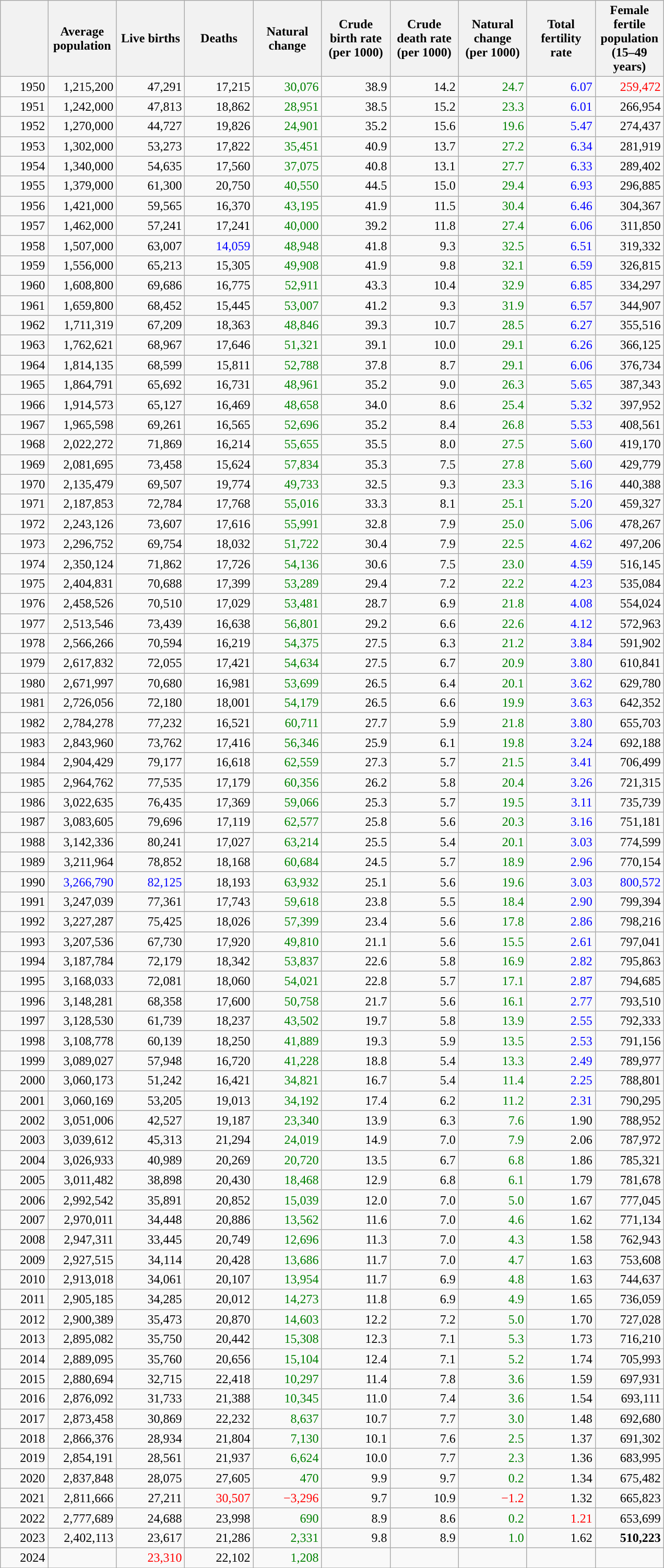<table class="wikitable sortable" style="text-align: right;">
<tr>
<th style="width:40pt;"></th>
<th style="width:60pt;">Average population</th>
<th style="width:60pt;">Live births</th>
<th style="width:60pt;">Deaths</th>
<th style="width:60pt;">Natural change</th>
<th style="width:60pt;">Crude birth rate (per 1000)</th>
<th style="width:60pt;">Crude death rate (per 1000)</th>
<th style="width:60pt;">Natural change (per 1000)</th>
<th style="width:60pt;">Total fertility rate</th>
<th style="width:60pt;">Female fertile population (15–49 years)</th>
</tr>
<tr>
<td>1950</td>
<td style="text-align:right;">1,215,200</td>
<td style="text-align:right;">47,291</td>
<td style="text-align:right;">17,215</td>
<td style="text-align:right; color:green;">30,076</td>
<td style="text-align:right;">38.9</td>
<td style="text-align:right;">14.2</td>
<td style="text-align:right; color:green;">24.7</td>
<td style="text-align:right; color:blue;">6.07</td>
<td style="color:red">259,472</td>
</tr>
<tr>
<td>1951</td>
<td style="text-align:right;">1,242,000</td>
<td style="text-align:right;">47,813</td>
<td style="text-align:right;">18,862</td>
<td style="text-align:right; color:green;">28,951</td>
<td style="text-align:right;">38.5</td>
<td style="text-align:right;">15.2</td>
<td style="text-align:right; color:green;">23.3</td>
<td style="text-align:right; color:blue;">6.01</td>
<td style="text-align:right;">266,954</td>
</tr>
<tr>
<td>1952</td>
<td style="text-align:right;">1,270,000</td>
<td style="text-align:right;">44,727</td>
<td style="text-align:right;">19,826</td>
<td style="text-align:right; color:green;">24,901</td>
<td style="text-align:right;">35.2</td>
<td>15.6</td>
<td style="text-align:right; color:green;">19.6</td>
<td style="text-align:right; color:blue;">5.47</td>
<td style="text-align:right;">274,437</td>
</tr>
<tr>
<td>1953</td>
<td style="text-align:right;">1,302,000</td>
<td style="text-align:right;">53,273</td>
<td style="text-align:right;">17,822</td>
<td style="text-align:right; color:green;">35,451</td>
<td style="text-align:right;">40.9</td>
<td style="text-align:right;">13.7</td>
<td style="text-align:right; color:green;">27.2</td>
<td style="text-align:right; color:blue;">6.34</td>
<td style="text-align:right;">281,919</td>
</tr>
<tr>
<td>1954</td>
<td style="text-align:right;">1,340,000</td>
<td style="text-align:right;">54,635</td>
<td style="text-align:right;">17,560</td>
<td style="text-align:right; color:green;">37,075</td>
<td style="text-align:right;">40.8</td>
<td style="text-align:right;">13.1</td>
<td style="text-align:right; color:green;">27.7</td>
<td style="text-align:right; color:blue;">6.33</td>
<td style="text-align:right;">289,402</td>
</tr>
<tr>
<td>1955</td>
<td style="text-align:right;">1,379,000</td>
<td style="text-align:right;">61,300</td>
<td style="text-align:right;">20,750</td>
<td style="color:green">40,550</td>
<td>44.5</td>
<td style="text-align:right;">15.0</td>
<td style="color:green">29.4</td>
<td style="color:blue">6.93</td>
<td style="text-align:right;">296,885</td>
</tr>
<tr>
<td>1956</td>
<td style="text-align:right;">1,421,000</td>
<td style="text-align:right;">59,565</td>
<td style="text-align:right;">16,370</td>
<td style="text-align:right; color:green;">43,195</td>
<td style="text-align:right;">41.9</td>
<td style="text-align:right;">11.5</td>
<td style="text-align:right; color:green;">30.4</td>
<td style="text-align:right; color:blue;">6.46</td>
<td style="text-align:right;">304,367</td>
</tr>
<tr>
<td>1957</td>
<td style="text-align:right;">1,462,000</td>
<td style="text-align:right;">57,241</td>
<td style="text-align:right;">17,241</td>
<td style="text-align:right; color:green;">40,000</td>
<td style="text-align:right;">39.2</td>
<td style="text-align:right;">11.8</td>
<td style="text-align:right; color:green;">27.4</td>
<td style="text-align:right; color:blue;">6.06</td>
<td style="text-align:right;">311,850</td>
</tr>
<tr>
<td>1958</td>
<td style="text-align:right;">1,507,000</td>
<td style="text-align:right;">63,007</td>
<td style="text-align:right; color:blue; ">14,059</td>
<td style="text-align:right; color:green;">48,948</td>
<td style="text-align:right;">41.8</td>
<td style="text-align:right;">9.3</td>
<td style="text-align:right; color:green;">32.5</td>
<td style="text-align:right; color:blue;">6.51</td>
<td style="text-align:right;">319,332</td>
</tr>
<tr>
<td>1959</td>
<td style="text-align:right;">1,556,000</td>
<td style="text-align:right;">65,213</td>
<td style="text-align:right;">15,305</td>
<td style="text-align:right; color:green;">49,908</td>
<td style="text-align:right;">41.9</td>
<td style="text-align:right;">9.8</td>
<td style="text-align:right; color:green;">32.1</td>
<td style="text-align:right; color:blue;">6.59</td>
<td style="text-align:right;">326,815</td>
</tr>
<tr>
<td>1960</td>
<td style="text-align:right;">1,608,800</td>
<td style="text-align:right;">69,686</td>
<td style="text-align:right;">16,775</td>
<td style="text-align:right; color:green;">52,911</td>
<td style="text-align:right;">43.3</td>
<td style="text-align:right;">10.4</td>
<td style="color:green">32.9</td>
<td style="text-align:right; color:blue;">6.85</td>
<td style="text-align:right;">334,297</td>
</tr>
<tr>
<td>1961</td>
<td style="text-align:right;">1,659,800</td>
<td style="text-align:right;">68,452</td>
<td style="text-align:right;">15,445</td>
<td style="text-align:right; color:green;">53,007</td>
<td style="text-align:right;">41.2</td>
<td style="text-align:right;">9.3</td>
<td style="text-align:right; color:green;">31.9</td>
<td style="text-align:right; color:blue; ">6.57</td>
<td style="text-align:right;">344,907</td>
</tr>
<tr>
<td>1962</td>
<td style="text-align:right;">1,711,319</td>
<td style="text-align:right;">67,209</td>
<td style="text-align:right;">18,363</td>
<td style="text-align:right; color:green;">48,846</td>
<td style="text-align:right;">39.3</td>
<td style="text-align:right;">10.7</td>
<td style="text-align:right; color:green;">28.5</td>
<td style="text-align:right; color:blue;">6.27</td>
<td style="text-align:right;">355,516</td>
</tr>
<tr>
<td>1963</td>
<td style="text-align:right;">1,762,621</td>
<td style="text-align:right;">68,967</td>
<td style="text-align:right;">17,646</td>
<td style="text-align:right; color:green;">51,321</td>
<td style="text-align:right;">39.1</td>
<td style="text-align:right;">10.0</td>
<td style="text-align:right; color:green;">29.1</td>
<td style="text-align:right; color:blue;">6.26</td>
<td style="text-align:right;">366,125</td>
</tr>
<tr>
<td>1964</td>
<td style="text-align:right;">1,814,135</td>
<td style="text-align:right;">68,599</td>
<td style="text-align:right;">15,811</td>
<td style="text-align:right; color:green;">52,788</td>
<td style="text-align:right;">37.8</td>
<td style="text-align:right;">8.7</td>
<td style="text-align:right; color:green;">29.1</td>
<td style="text-align:right; color:blue;">6.06</td>
<td style="text-align:right;">376,734</td>
</tr>
<tr>
<td>1965</td>
<td style="text-align:right;">1,864,791</td>
<td style="text-align:right;">65,692</td>
<td style="text-align:right;">16,731</td>
<td style="text-align:right; color:green;">48,961</td>
<td style="text-align:right;">35.2</td>
<td style="text-align:right;">9.0</td>
<td style="text-align:right; color:green;">26.3</td>
<td style="text-align:right; color:blue;">5.65</td>
<td style="text-align:right;">387,343</td>
</tr>
<tr>
<td>1966</td>
<td style="text-align:right;">1,914,573</td>
<td style="text-align:right;">65,127</td>
<td style="text-align:right;">16,469</td>
<td style="text-align:right; color:green;">48,658</td>
<td style="text-align:right;">34.0</td>
<td style="text-align:right;">8.6</td>
<td style="text-align:right; color:green;">25.4</td>
<td style="text-align:right; color:blue;">5.32</td>
<td style="text-align:right;">397,952</td>
</tr>
<tr>
<td>1967</td>
<td style="text-align:right;">1,965,598</td>
<td style="text-align:right;">69,261</td>
<td style="text-align:right;">16,565</td>
<td style="text-align:right; color:green;">52,696</td>
<td style="text-align:right;">35.2</td>
<td style="text-align:right;">8.4</td>
<td style="text-align:right; color:green;">26.8</td>
<td style="text-align:right; color:blue;">5.53</td>
<td style="text-align:right;">408,561</td>
</tr>
<tr>
<td>1968</td>
<td style="text-align:right;">2,022,272</td>
<td style="text-align:right;">71,869</td>
<td style="text-align:right;">16,214</td>
<td style="text-align:right; color:green;">55,655</td>
<td style="text-align:right;">35.5</td>
<td style="text-align:right;">8.0</td>
<td style="text-align:right; color:green;">27.5</td>
<td style="text-align:right; color:blue;">5.60</td>
<td style="text-align:right;">419,170</td>
</tr>
<tr>
<td>1969</td>
<td style="text-align:right;">2,081,695</td>
<td style="text-align:right;">73,458</td>
<td style="text-align:right;">15,624</td>
<td style="text-align:right; color:green;">57,834</td>
<td style="text-align:right;">35.3</td>
<td style="text-align:right;">7.5</td>
<td style="text-align:right; color:green;">27.8</td>
<td style="text-align:right; color:blue;">5.60</td>
<td style="text-align:right;">429,779</td>
</tr>
<tr>
<td>1970</td>
<td style="text-align:right;">2,135,479</td>
<td style="text-align:right;">69,507</td>
<td style="text-align:right;">19,774</td>
<td style="text-align:right; color:green;">49,733</td>
<td style="text-align:right;">32.5</td>
<td style="text-align:right;">9.3</td>
<td style="text-align:right; color:green;">23.3</td>
<td style="text-align:right; color:blue;">5.16</td>
<td style="text-align:right;">440,388</td>
</tr>
<tr>
<td>1971</td>
<td style="text-align:right;">2,187,853</td>
<td style="text-align:right;">72,784</td>
<td style="text-align:right;">17,768</td>
<td style="text-align:right; color:green;">55,016</td>
<td style="text-align:right;">33.3</td>
<td style="text-align:right;">8.1</td>
<td style="text-align:right; color:green;">25.1</td>
<td style="text-align:right; color:blue;">5.20</td>
<td style="text-align:right;">459,327</td>
</tr>
<tr>
<td>1972</td>
<td style="text-align:right;">2,243,126</td>
<td style="text-align:right;">73,607</td>
<td style="text-align:right;">17,616</td>
<td style="text-align:right; color:green;">55,991</td>
<td style="text-align:right;">32.8</td>
<td style="text-align:right;">7.9</td>
<td style="text-align:right; color:green;">25.0</td>
<td style="text-align:right; color:blue;">5.06</td>
<td style="text-align:right;">478,267</td>
</tr>
<tr>
<td>1973</td>
<td style="text-align:right;">2,296,752</td>
<td style="text-align:right;">69,754</td>
<td style="text-align:right;">18,032</td>
<td style="text-align:right; color:green;">51,722</td>
<td style="text-align:right;">30.4</td>
<td style="text-align:right;">7.9</td>
<td style="text-align:right; color:green;">22.5</td>
<td style="text-align:right; color:blue;">4.62</td>
<td style="text-align:right;">497,206</td>
</tr>
<tr>
<td>1974</td>
<td style="text-align:right;">2,350,124</td>
<td style="text-align:right;">71,862</td>
<td style="text-align:right;">17,726</td>
<td style="text-align:right; color:green;">54,136</td>
<td style="text-align:right;">30.6</td>
<td style="text-align:right;">7.5</td>
<td style="text-align:right; color:green;">23.0</td>
<td style="text-align:right; color:blue;">4.59</td>
<td style="text-align:right;">516,145</td>
</tr>
<tr>
<td>1975</td>
<td style="text-align:right;">2,404,831</td>
<td style="text-align:right;">70,688</td>
<td style="text-align:right;">17,399</td>
<td style="text-align:right; color:green;">53,289</td>
<td style="text-align:right;">29.4</td>
<td style="text-align:right;">7.2</td>
<td style="text-align:right; color:green;">22.2</td>
<td style="text-align:right; color:blue;">4.23</td>
<td style="text-align:right;">535,084</td>
</tr>
<tr>
<td>1976</td>
<td style="text-align:right;">2,458,526</td>
<td style="text-align:right;">70,510</td>
<td style="text-align:right;">17,029</td>
<td style="text-align:right; color:green;">53,481</td>
<td style="text-align:right;">28.7</td>
<td style="text-align:right;">6.9</td>
<td style="text-align:right; color:green;">21.8</td>
<td style="text-align:right; color:blue;">4.08</td>
<td style="text-align:right;">554,024</td>
</tr>
<tr>
<td>1977</td>
<td style="text-align:right;">2,513,546</td>
<td style="text-align:right;">73,439</td>
<td style="text-align:right;">16,638</td>
<td style="text-align:right; color:green;">56,801</td>
<td style="text-align:right;">29.2</td>
<td style="text-align:right;">6.6</td>
<td style="text-align:right; color:green;">22.6</td>
<td style="text-align:right; color:blue;">4.12</td>
<td style="text-align:right;">572,963</td>
</tr>
<tr>
<td>1978</td>
<td style="text-align:right;">2,566,266</td>
<td style="text-align:right;">70,594</td>
<td style="text-align:right;">16,219</td>
<td style="text-align:right; color:green;">54,375</td>
<td style="text-align:right;">27.5</td>
<td style="text-align:right;">6.3</td>
<td style="text-align:right; color:green;">21.2</td>
<td style="text-align:right; color:blue;">3.84</td>
<td style="text-align:right;">591,902</td>
</tr>
<tr>
<td>1979</td>
<td style="text-align:right;">2,617,832</td>
<td style="text-align:right;">72,055</td>
<td style="text-align:right;">17,421</td>
<td style="text-align:right; color:green;">54,634</td>
<td style="text-align:right;">27.5</td>
<td style="text-align:right;">6.7</td>
<td style="text-align:right; color:green;">20.9</td>
<td style="text-align:right; color:blue;">3.80</td>
<td style="text-align:right;">610,841</td>
</tr>
<tr>
<td>1980</td>
<td style="text-align:right;">2,671,997</td>
<td style="text-align:right;">70,680</td>
<td style="text-align:right;">16,981</td>
<td style="text-align:right; color:green;">53,699</td>
<td style="text-align:right;">26.5</td>
<td style="text-align:right;">6.4</td>
<td style="text-align:right; color:green;">20.1</td>
<td style="text-align:right; color:blue;">3.62</td>
<td style="text-align:right;">629,780</td>
</tr>
<tr>
<td>1981</td>
<td style="text-align:right;">2,726,056</td>
<td style="text-align:right;">72,180</td>
<td style="text-align:right;">18,001</td>
<td style="text-align:right; color:green;">54,179</td>
<td style="text-align:right;">26.5</td>
<td style="text-align:right;">6.6</td>
<td style="text-align:right; color:green;">19.9</td>
<td style="text-align:right; color:blue;">3.63</td>
<td style="text-align:right;">642,352</td>
</tr>
<tr>
<td>1982</td>
<td style="text-align:right;">2,784,278</td>
<td style="text-align:right;">77,232</td>
<td style="text-align:right;">16,521</td>
<td style="text-align:right; color:green;">60,711</td>
<td style="text-align:right;">27.7</td>
<td style="text-align:right;">5.9</td>
<td style="text-align:right; color:green;">21.8</td>
<td style="text-align:right; color:blue;">3.80</td>
<td style="text-align:right;">655,703</td>
</tr>
<tr>
<td>1983</td>
<td style="text-align:right;">2,843,960</td>
<td style="text-align:right;">73,762</td>
<td style="text-align:right;">17,416</td>
<td style="text-align:right; color:green;">56,346</td>
<td style="text-align:right;">25.9</td>
<td style="text-align:right;">6.1</td>
<td style="text-align:right; color:green;">19.8</td>
<td style="text-align:right; color:blue;">3.24</td>
<td style="text-align:right;">692,188</td>
</tr>
<tr>
<td>1984</td>
<td style="text-align:right;">2,904,429</td>
<td style="text-align:right;">79,177</td>
<td style="text-align:right;">16,618</td>
<td style="text-align:right; color:green;">62,559</td>
<td style="text-align:right;">27.3</td>
<td style="text-align:right;">5.7</td>
<td style="text-align:right; color:green;">21.5</td>
<td style="text-align:right; color:blue;">3.41</td>
<td style="text-align:right;">706,499</td>
</tr>
<tr>
<td>1985</td>
<td style="text-align:right;">2,964,762</td>
<td style="text-align:right;">77,535</td>
<td style="text-align:right;">17,179</td>
<td style="text-align:right; color:green;">60,356</td>
<td style="text-align:right;">26.2</td>
<td style="text-align:right;">5.8</td>
<td style="text-align:right; color:green;">20.4</td>
<td style="text-align:right; color:blue;">3.26</td>
<td style="text-align:right;">721,315</td>
</tr>
<tr>
<td>1986</td>
<td style="text-align:right;">3,022,635</td>
<td style="text-align:right;">76,435</td>
<td style="text-align:right;">17,369</td>
<td style="text-align:right; color:green;">59,066</td>
<td style="text-align:right;">25.3</td>
<td style="text-align:right;">5.7</td>
<td style="text-align:right; color:green;">19.5</td>
<td style="text-align:right; color:blue;">3.11</td>
<td style="text-align:right;">735,739</td>
</tr>
<tr>
<td>1987</td>
<td style="text-align:right;">3,083,605</td>
<td style="text-align:right;">79,696</td>
<td style="text-align:right;">17,119</td>
<td style="text-align:right; color:green;">62,577</td>
<td style="text-align:right;">25.8</td>
<td style="text-align:right;">5.6</td>
<td style="text-align:right; color:green;">20.3</td>
<td style="text-align:right; color:blue;">3.16</td>
<td style="text-align:right;">751,181</td>
</tr>
<tr>
<td>1988</td>
<td style="text-align:right;">3,142,336</td>
<td style="text-align:right;">80,241</td>
<td style="text-align:right;">17,027</td>
<td style="text-align:right; color:green;">63,214</td>
<td style="text-align:right;">25.5</td>
<td>5.4</td>
<td style="text-align:right; color:green;">20.1</td>
<td style="text-align:right; color:blue;">3.03</td>
<td style="text-align:right;">774,599</td>
</tr>
<tr>
<td>1989</td>
<td style="text-align:right;">3,211,964</td>
<td style="text-align:right;">78,852</td>
<td style="text-align:right;">18,168</td>
<td style="text-align:right; color:green;">60,684</td>
<td style="text-align:right;">24.5</td>
<td style="text-align:right;">5.7</td>
<td style="text-align:right; color:green;">18.9</td>
<td style="text-align:right; color:blue;">2.96</td>
<td style="text-align:right;">770,154</td>
</tr>
<tr>
<td>1990</td>
<td style="color:blue">3,266,790</td>
<td style="color:blue">82,125</td>
<td style="text-align:right;">18,193</td>
<td style="color:green">63,932</td>
<td style="text-align:right;">25.1</td>
<td style="text-align:right;">5.6</td>
<td style="color:green">19.6</td>
<td style="color:blue">3.03</td>
<td style="color:blue">800,572</td>
</tr>
<tr>
<td>1991</td>
<td style="text-align:right;">3,247,039</td>
<td style="text-align:right;">77,361</td>
<td style="text-align:right;">17,743</td>
<td style="color:green">59,618</td>
<td style="text-align:right;">23.8</td>
<td style="text-align:right;">5.5</td>
<td style="color:green">18.4</td>
<td style="color:blue">2.90</td>
<td>799,394</td>
</tr>
<tr>
<td>1992</td>
<td style="text-align:right;">3,227,287</td>
<td style="text-align:right;">75,425</td>
<td style="text-align:right;">18,026</td>
<td style="text-align:right; color:green;">57,399</td>
<td style="text-align:right;">23.4</td>
<td style="text-align:right;">5.6</td>
<td style="text-align:right; color:green;">17.8</td>
<td style="text-align:right; color:blue;">2.86</td>
<td style="text-align:right;">798,216</td>
</tr>
<tr>
<td>1993</td>
<td style="text-align:right;">3,207,536</td>
<td style="text-align:right;">67,730</td>
<td style="text-align:right;">17,920</td>
<td style="text-align:right; color:green;">49,810</td>
<td style="text-align:right;">21.1</td>
<td style="text-align:right;">5.6</td>
<td style="text-align:right; color:green;">15.5</td>
<td style="text-align:right; color:blue;">2.61</td>
<td style="text-align:right;">797,041</td>
</tr>
<tr>
<td>1994</td>
<td style="text-align:right;">3,187,784</td>
<td style="text-align:right;">72,179</td>
<td style="text-align:right;">18,342</td>
<td style="text-align:right; color:green;">53,837</td>
<td style="text-align:right;">22.6</td>
<td style="text-align:right;">5.8</td>
<td style="text-align:right; color:green;">16.9</td>
<td style="text-align:right; color:blue;">2.82</td>
<td style="text-align:right;">795,863</td>
</tr>
<tr>
<td>1995</td>
<td style="text-align:right;">3,168,033</td>
<td style="text-align:right;">72,081</td>
<td style="text-align:right;">18,060</td>
<td style="text-align:right; color:green;">54,021</td>
<td style="text-align:right;">22.8</td>
<td style="text-align:right;">5.7</td>
<td style="text-align:right; color:green;">17.1</td>
<td style="text-align:right; color:blue;">2.87</td>
<td style="text-align:right;">794,685</td>
</tr>
<tr>
<td>1996</td>
<td style="text-align:right;">3,148,281</td>
<td style="text-align:right;">68,358</td>
<td style="text-align:right;">17,600</td>
<td style="text-align:right; color:green;">50,758</td>
<td style="text-align:right;">21.7</td>
<td style="text-align:right;">5.6</td>
<td style="text-align:right; color:green;">16.1</td>
<td style="text-align:right; color:blue;">2.77</td>
<td style="text-align:right;">793,510</td>
</tr>
<tr>
<td>1997</td>
<td style="text-align:right;">3,128,530</td>
<td style="text-align:right;">61,739</td>
<td style="text-align:right;">18,237</td>
<td style="text-align:right; color:green;">43,502</td>
<td style="text-align:right;">19.7</td>
<td style="text-align:right;">5.8</td>
<td style="text-align:right; color:green;">13.9</td>
<td style="text-align:right; color:blue;">2.55</td>
<td style="text-align:right;">792,333</td>
</tr>
<tr>
<td>1998</td>
<td style="text-align:right;">3,108,778</td>
<td style="text-align:right;">60,139</td>
<td style="text-align:right;">18,250</td>
<td style="text-align:right; color:green;">41,889</td>
<td style="text-align:right;">19.3</td>
<td style="text-align:right;">5.9</td>
<td style="text-align:right; color:green;">13.5</td>
<td style="text-align:right; color:blue;">2.53</td>
<td style="text-align:right;">791,156</td>
</tr>
<tr>
<td>1999</td>
<td style="text-align:right;">3,089,027</td>
<td style="text-align:right;">57,948</td>
<td style="text-align:right;">16,720</td>
<td style="text-align:right; color:green;">41,228</td>
<td style="text-align:right;">18.8</td>
<td style="text-align:right;">5.4</td>
<td style="text-align:right; color:green;">13.3</td>
<td style="text-align:right; color:blue;">2.49</td>
<td style="text-align:right;">789,977</td>
</tr>
<tr>
<td>2000</td>
<td style="text-align:right;">3,060,173</td>
<td style="text-align:right;">51,242</td>
<td style="text-align:right;">16,421</td>
<td style="text-align:right; color:green;">34,821</td>
<td style="text-align:right;">16.7</td>
<td style="text-align:right;">5.4</td>
<td style="text-align:right; color:green;">11.4</td>
<td style="text-align:right; color:blue;">2.25</td>
<td style="text-align:right;">788,801</td>
</tr>
<tr>
<td>2001</td>
<td style="text-align:right;">3,060,169</td>
<td style="text-align:right;">53,205</td>
<td style="text-align:right;">19,013</td>
<td style="text-align:right; color:green;">34,192</td>
<td style="text-align:right;">17.4</td>
<td style="text-align:right;">6.2</td>
<td style="text-align:right; color:green;">11.2</td>
<td style="text-align:right; color:blue;">2.31</td>
<td style="text-align:right;">790,295</td>
</tr>
<tr>
<td>2002</td>
<td style="text-align:right;">3,051,006</td>
<td style="text-align:right;">42,527</td>
<td style="text-align:right;">19,187</td>
<td style="text-align:right; color:green;">23,340</td>
<td style="text-align:right;">13.9</td>
<td style="text-align:right;">6.3</td>
<td style="text-align:right; color:green;">7.6</td>
<td style="text-align:right;">1.90</td>
<td style="text-align:right;">788,952</td>
</tr>
<tr>
<td>2003</td>
<td style="text-align:right;">3,039,612</td>
<td style="text-align:right;">45,313</td>
<td style="text-align:right;">21,294</td>
<td style="text-align:right; color:green;">24,019</td>
<td style="text-align:right;">14.9</td>
<td style="text-align:right;">7.0</td>
<td style="text-align:right; color:green;">7.9</td>
<td style="text-align:right;">2.06</td>
<td style="text-align:right;">787,972</td>
</tr>
<tr>
<td>2004</td>
<td style="text-align:right;">3,026,933</td>
<td style="text-align:right;">40,989</td>
<td style="text-align:right;">20,269</td>
<td style="text-align:right; color:green;">20,720</td>
<td style="text-align:right;">13.5</td>
<td style="text-align:right;">6.7</td>
<td style="text-align:right; color:green;">6.8</td>
<td style="text-align:right;">1.86</td>
<td style="text-align:right;">785,321</td>
</tr>
<tr>
<td>2005</td>
<td style="text-align:right;">3,011,482</td>
<td style="text-align:right;">38,898</td>
<td style="text-align:right;">20,430</td>
<td style="text-align:right; color:green;">18,468</td>
<td style="text-align:right;">12.9</td>
<td style="text-align:right;">6.8</td>
<td style="text-align:right; color:green;">6.1</td>
<td style="text-align:right;">1.79</td>
<td style="text-align:right;">781,678</td>
</tr>
<tr>
<td>2006</td>
<td style="text-align:right;">2,992,542</td>
<td style="text-align:right;">35,891</td>
<td style="text-align:right;">20,852</td>
<td style="text-align:right; color:green;">15,039</td>
<td style="text-align:right;">12.0</td>
<td style="text-align:right;">7.0</td>
<td style="text-align:right; color:green;">5.0</td>
<td style="text-align:right;">1.67</td>
<td style="text-align:right;">777,045</td>
</tr>
<tr>
<td>2007</td>
<td style="text-align:right;">2,970,011</td>
<td style="text-align:right;">34,448</td>
<td style="text-align:right;">20,886</td>
<td style="text-align:right; color:green;">13,562</td>
<td style="text-align:right;">11.6</td>
<td style="text-align:right;">7.0</td>
<td style="text-align:right; color:green;">4.6</td>
<td style="text-align:right;">1.62</td>
<td style="text-align:right;">771,134</td>
</tr>
<tr>
<td>2008</td>
<td style="text-align:right;">2,947,311</td>
<td style="text-align:right;">33,445</td>
<td style="text-align:right;">20,749</td>
<td style="text-align:right; color:green;">12,696</td>
<td style="text-align:right;">11.3</td>
<td style="text-align:right;">7.0</td>
<td style="text-align:right; color:green;">4.3</td>
<td style="text-align:right;">1.58</td>
<td style="text-align:right;">762,943</td>
</tr>
<tr>
<td>2009</td>
<td style="text-align:right;">2,927,515</td>
<td style="text-align:right;">34,114</td>
<td style="text-align:right;">20,428</td>
<td style="text-align:right; color:green;">13,686</td>
<td style="text-align:right;">11.7</td>
<td style="text-align:right;">7.0</td>
<td style="text-align:right; color:green;">4.7</td>
<td style="text-align:right;">1.63</td>
<td style="text-align:right;">753,608</td>
</tr>
<tr>
<td>2010</td>
<td style="text-align:right;">2,913,018</td>
<td style="text-align:right;">34,061</td>
<td style="text-align:right;">20,107</td>
<td style="text-align:right; color:green;">13,954</td>
<td style="text-align:right;">11.7</td>
<td style="text-align:right;">6.9</td>
<td style="text-align:right; color:green;">4.8</td>
<td style="text-align:right;">1.63</td>
<td style="text-align:right;">744,637</td>
</tr>
<tr>
<td>2011</td>
<td style="text-align:right;">2,905,185</td>
<td style="text-align:right;">34,285</td>
<td style="text-align:right;">20,012</td>
<td style="text-align:right; color:green;;">14,273</td>
<td style="text-align:right;">11.8</td>
<td style="text-align:right;">6.9</td>
<td style="text-align:right; color:green;">4.9</td>
<td style="text-align:right;">1.65</td>
<td style="text-align:right;">736,059</td>
</tr>
<tr>
<td>2012</td>
<td style="text-align:right;">2,900,389</td>
<td style="text-align:right;">35,473</td>
<td style="text-align:right;">20,870</td>
<td style="text-align:right; color:green;">14,603</td>
<td style="text-align:right;">12.2</td>
<td style="text-align:right;">7.2</td>
<td style="text-align:right; color:green;">5.0</td>
<td style="text-align:right;">1.70</td>
<td style="text-align:right;">727,028</td>
</tr>
<tr>
<td>2013</td>
<td style="text-align:right;">2,895,082</td>
<td style="text-align:right;">35,750</td>
<td style="text-align:right;">20,442</td>
<td style="text-align:right; color:green;">15,308</td>
<td style="text-align:right;">12.3</td>
<td style="text-align:right;">7.1</td>
<td style="text-align:right; color:green;">5.3</td>
<td style="text-align:right;">1.73</td>
<td style="text-align:right;">716,210</td>
</tr>
<tr>
<td>2014</td>
<td style="text-align:right;">2,889,095</td>
<td style="text-align:right;">35,760</td>
<td style="text-align:right;">20,656</td>
<td style="text-align:right; color:green;">15,104</td>
<td style="text-align:right;">12.4</td>
<td style="text-align:right;">7.1</td>
<td style="text-align:right; color:green;">5.2</td>
<td style="text-align:right;">1.74</td>
<td style="text-align:right;">705,993</td>
</tr>
<tr>
<td>2015</td>
<td style="text-align:right;">2,880,694</td>
<td style="text-align:right;">32,715</td>
<td style="text-align:right;">22,418</td>
<td style="text-align:right; color:green;">10,297</td>
<td style="text-align:right;">11.4</td>
<td style="text-align:right;">7.8</td>
<td style="text-align:right; color:green;">3.6</td>
<td style="text-align:right;">1.59</td>
<td style="text-align:right;">697,931</td>
</tr>
<tr>
<td>2016</td>
<td style="text-align:right;">2,876,092</td>
<td style="text-align:right;">31,733</td>
<td style="text-align:right;">21,388</td>
<td style="text-align:right; color:green;">10,345</td>
<td style="text-align:right;">11.0</td>
<td style="text-align:right;">7.4</td>
<td style="text-align:right; color:green;">3.6</td>
<td style="text-align:right;">1.54</td>
<td style="text-align:right;">693,111</td>
</tr>
<tr>
<td>2017</td>
<td style="text-align:right;">2,873,458</td>
<td style="text-align:right;">30,869</td>
<td style="text-align:right;">22,232</td>
<td style="text-align:right; color:green;">8,637</td>
<td style="text-align:right;">10.7</td>
<td style="text-align:right;">7.7</td>
<td style="text-align:right; color:green;">3.0</td>
<td style="text-align:right;">1.48</td>
<td style="text-align:right;">692,680</td>
</tr>
<tr>
<td>2018</td>
<td style="text-align:right;">2,866,376</td>
<td style="text-align:right;">28,934</td>
<td style="text-align:right;">21,804</td>
<td style="text-align:right; color:green;">7,130</td>
<td style="text-align:right;">10.1</td>
<td style="text-align:right;">7.6</td>
<td style="text-align:right; color:green;">2.5</td>
<td style="text-align:right;">1.37</td>
<td style="text-align:right;">691,302</td>
</tr>
<tr>
<td>2019</td>
<td style="text-align:right;">2,854,191</td>
<td style="text-align:right;">28,561</td>
<td style="text-align:right;">21,937</td>
<td style="text-align:right; color:green;">6,624</td>
<td style="text-align:right;">10.0</td>
<td style="text-align:right;">7.7</td>
<td style="text-align:right; color:green;">2.3</td>
<td style="text-align:right;">1.36</td>
<td style="text-align:right;">683,995</td>
</tr>
<tr>
<td>2020</td>
<td style="text-align:right;">2,837,848</td>
<td style="text-align:right;">28,075</td>
<td style="text-align:right;">27,605</td>
<td style="text-align:right; color:green;">470</td>
<td style="text-align:right;">9.9</td>
<td style="text-align:right;">9.7</td>
<td style="text-align:right; color:green;">0.2</td>
<td style="text-align:right;">1.34</td>
<td style="text-align:right;">675,482</td>
</tr>
<tr>
<td>2021</td>
<td style="text-align:right;">2,811,666</td>
<td style="text-align:right;">27,211</td>
<td style="text-align:right; color:red; ">30,507</td>
<td style="text-align:right; color:red;">−3,296</td>
<td style="text-align:right;">9.7</td>
<td style="text-align:right;">10.9</td>
<td style="text-align:right; color:red;">−1.2</td>
<td style="text-align:right;">1.32</td>
<td style="text-align:right;">665,823</td>
</tr>
<tr>
<td>2022</td>
<td>2,777,689</td>
<td>24,688</td>
<td>23,998</td>
<td style="color:green;">690</td>
<td>8.9</td>
<td>8.6</td>
<td style="color:green;">0.2</td>
<td style="text-align:right; color:red;">1.21</td>
<td>653,699</td>
</tr>
<tr>
<td>2023</td>
<td>2,402,113</td>
<td style="text-align:right; ">23,617</td>
<td>21,286</td>
<td style="color:green;">2,331</td>
<td>9.8</td>
<td>8.9</td>
<td style="color:green;">1.0</td>
<td style="text-align:right;">1.62</td>
<td><strong>510,223</strong></td>
</tr>
<tr>
<td>2024</td>
<td style="text-align:right;"></td>
<td style=" color:red; ">23,310</td>
<td style="text-align:right;">22,102</td>
<td style="text-align:right; color:green;">1,208</td>
<td style="text-align:right;"></td>
<td style="text-align:right;"></td>
<td style="text-align:right; color:green;"></td>
<td style="text-align:right;"></td>
<td style="text-align:right;"></td>
</tr>
<tr>
</tr>
</table>
